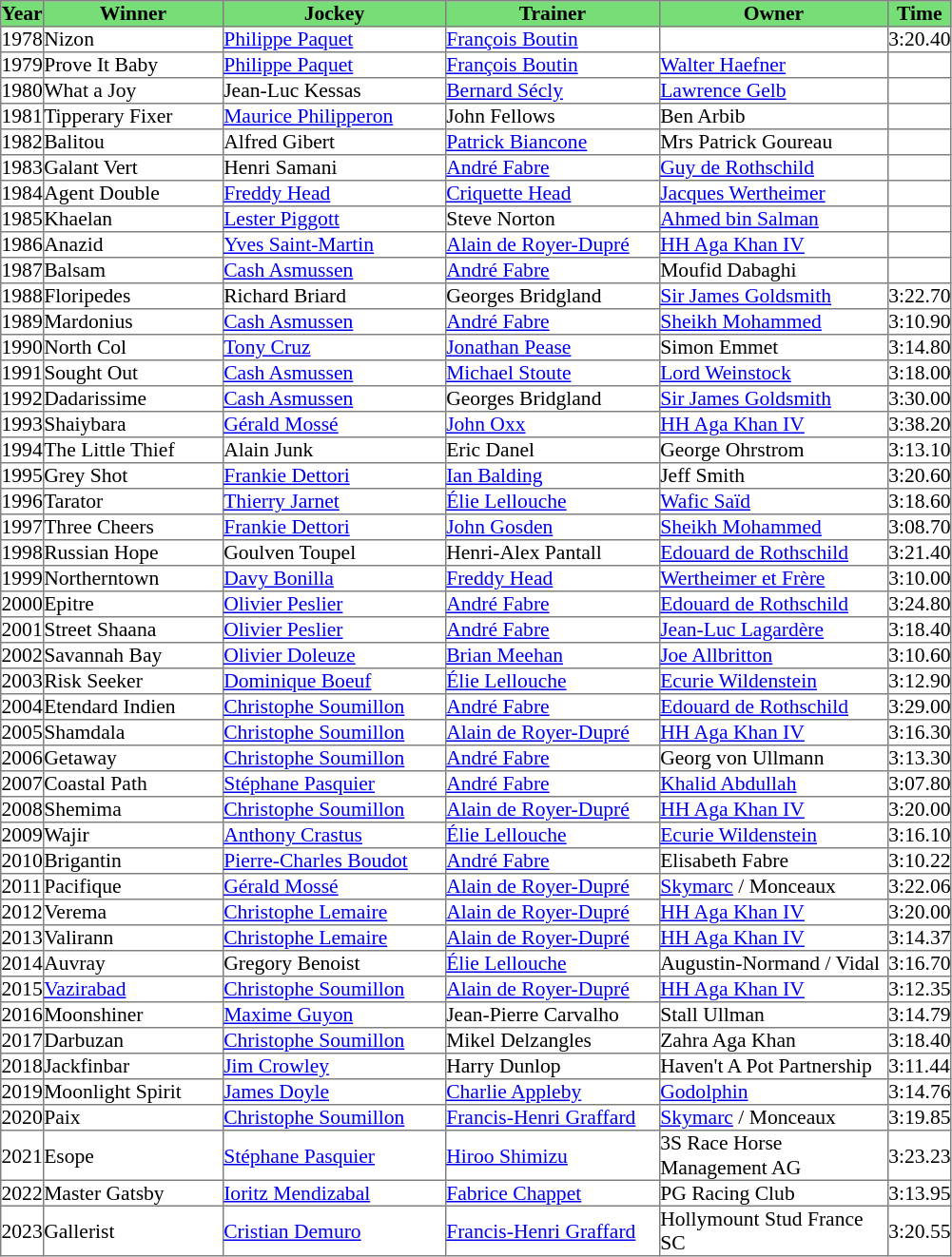<table class = "sortable" | border="1" cellpadding="0" style="border-collapse: collapse; font-size:90%">
<tr bgcolor="#77dd77" align="center">
<th>Year</th>
<th>Winner</th>
<th>Jockey</th>
<th>Trainer</th>
<th>Owner</th>
<th>Time</th>
</tr>
<tr>
<td>1978</td>
<td width=125px>Nizon</td>
<td width=155px><a href='#'>Philippe Paquet</a></td>
<td width=149px><a href='#'>François Boutin</a></td>
<td width=159px></td>
<td>3:20.40</td>
</tr>
<tr>
<td>1979</td>
<td>Prove It Baby</td>
<td><a href='#'>Philippe Paquet</a></td>
<td><a href='#'>François Boutin</a></td>
<td><a href='#'>Walter Haefner</a></td>
<td></td>
</tr>
<tr>
<td>1980</td>
<td>What a Joy</td>
<td>Jean-Luc Kessas</td>
<td><a href='#'>Bernard Sécly</a></td>
<td><a href='#'>Lawrence Gelb</a></td>
<td></td>
</tr>
<tr>
<td>1981</td>
<td>Tipperary Fixer</td>
<td><a href='#'>Maurice Philipperon</a></td>
<td>John Fellows</td>
<td>Ben Arbib</td>
<td></td>
</tr>
<tr>
<td>1982</td>
<td>Balitou</td>
<td>Alfred Gibert</td>
<td><a href='#'>Patrick Biancone</a></td>
<td>Mrs Patrick Goureau</td>
<td></td>
</tr>
<tr>
<td>1983</td>
<td>Galant Vert</td>
<td>Henri Samani</td>
<td><a href='#'>André Fabre</a></td>
<td><a href='#'>Guy de Rothschild</a></td>
<td></td>
</tr>
<tr>
<td>1984</td>
<td>Agent Double</td>
<td><a href='#'>Freddy Head</a></td>
<td><a href='#'>Criquette Head</a></td>
<td><a href='#'>Jacques Wertheimer</a></td>
<td></td>
</tr>
<tr>
<td>1985</td>
<td>Khaelan</td>
<td><a href='#'>Lester Piggott</a></td>
<td>Steve Norton</td>
<td><a href='#'>Ahmed bin Salman</a></td>
<td></td>
</tr>
<tr>
<td>1986</td>
<td>Anazid</td>
<td><a href='#'>Yves Saint-Martin</a></td>
<td><a href='#'>Alain de Royer-Dupré</a></td>
<td><a href='#'>HH Aga Khan IV</a></td>
<td></td>
</tr>
<tr>
<td>1987</td>
<td>Balsam</td>
<td><a href='#'>Cash Asmussen</a></td>
<td><a href='#'>André Fabre</a></td>
<td>Moufid Dabaghi</td>
<td></td>
</tr>
<tr>
<td>1988</td>
<td>Floripedes</td>
<td>Richard Briard</td>
<td>Georges Bridgland</td>
<td><a href='#'>Sir James Goldsmith</a></td>
<td>3:22.70</td>
</tr>
<tr>
<td>1989</td>
<td>Mardonius</td>
<td><a href='#'>Cash Asmussen</a></td>
<td><a href='#'>André Fabre</a></td>
<td><a href='#'>Sheikh Mohammed</a></td>
<td>3:10.90</td>
</tr>
<tr>
<td>1990</td>
<td>North Col</td>
<td><a href='#'>Tony Cruz</a></td>
<td><a href='#'>Jonathan Pease</a></td>
<td>Simon Emmet</td>
<td>3:14.80</td>
</tr>
<tr>
<td>1991</td>
<td>Sought Out</td>
<td><a href='#'>Cash Asmussen</a></td>
<td><a href='#'>Michael Stoute</a></td>
<td><a href='#'>Lord Weinstock</a></td>
<td>3:18.00</td>
</tr>
<tr>
<td>1992</td>
<td>Dadarissime</td>
<td><a href='#'>Cash Asmussen</a></td>
<td>Georges Bridgland</td>
<td><a href='#'>Sir James Goldsmith</a></td>
<td>3:30.00</td>
</tr>
<tr>
<td>1993</td>
<td>Shaiybara</td>
<td><a href='#'>Gérald Mossé</a></td>
<td><a href='#'>John Oxx</a></td>
<td><a href='#'>HH Aga Khan IV</a></td>
<td>3:38.20</td>
</tr>
<tr>
<td>1994</td>
<td>The Little Thief</td>
<td>Alain Junk</td>
<td>Eric Danel</td>
<td>George Ohrstrom</td>
<td>3:13.10</td>
</tr>
<tr>
<td>1995</td>
<td>Grey Shot</td>
<td><a href='#'>Frankie Dettori</a></td>
<td><a href='#'>Ian Balding</a></td>
<td>Jeff Smith</td>
<td>3:20.60</td>
</tr>
<tr>
<td>1996</td>
<td>Tarator</td>
<td><a href='#'>Thierry Jarnet</a></td>
<td><a href='#'>Élie Lellouche</a></td>
<td><a href='#'>Wafic Saïd</a></td>
<td>3:18.60</td>
</tr>
<tr>
<td>1997</td>
<td>Three Cheers</td>
<td><a href='#'>Frankie Dettori</a></td>
<td><a href='#'>John Gosden</a></td>
<td><a href='#'>Sheikh Mohammed</a></td>
<td>3:08.70</td>
</tr>
<tr>
<td>1998</td>
<td>Russian Hope</td>
<td>Goulven Toupel</td>
<td>Henri-Alex Pantall</td>
<td><a href='#'>Edouard de Rothschild</a></td>
<td>3:21.40</td>
</tr>
<tr>
<td>1999</td>
<td>Northerntown</td>
<td><a href='#'>Davy Bonilla</a></td>
<td><a href='#'>Freddy Head</a></td>
<td><a href='#'>Wertheimer et Frère</a></td>
<td>3:10.00</td>
</tr>
<tr>
<td>2000</td>
<td>Epitre</td>
<td><a href='#'>Olivier Peslier</a></td>
<td><a href='#'>André Fabre</a></td>
<td><a href='#'>Edouard de Rothschild</a></td>
<td>3:24.80</td>
</tr>
<tr>
<td>2001</td>
<td>Street Shaana</td>
<td><a href='#'>Olivier Peslier</a></td>
<td><a href='#'>André Fabre</a></td>
<td><a href='#'>Jean-Luc Lagardère</a></td>
<td>3:18.40</td>
</tr>
<tr>
<td>2002</td>
<td>Savannah Bay</td>
<td><a href='#'>Olivier Doleuze</a></td>
<td><a href='#'>Brian Meehan</a></td>
<td><a href='#'>Joe Allbritton</a></td>
<td>3:10.60</td>
</tr>
<tr>
<td>2003</td>
<td>Risk Seeker</td>
<td><a href='#'>Dominique Boeuf</a></td>
<td><a href='#'>Élie Lellouche</a></td>
<td><a href='#'>Ecurie Wildenstein</a></td>
<td>3:12.90</td>
</tr>
<tr>
<td>2004</td>
<td>Etendard Indien</td>
<td><a href='#'>Christophe Soumillon</a></td>
<td><a href='#'>André Fabre</a></td>
<td><a href='#'>Edouard de Rothschild</a></td>
<td>3:29.00</td>
</tr>
<tr>
<td>2005</td>
<td>Shamdala</td>
<td><a href='#'>Christophe Soumillon</a></td>
<td><a href='#'>Alain de Royer-Dupré</a></td>
<td><a href='#'>HH Aga Khan IV</a></td>
<td>3:16.30</td>
</tr>
<tr>
<td>2006</td>
<td>Getaway</td>
<td><a href='#'>Christophe Soumillon</a></td>
<td><a href='#'>André Fabre</a></td>
<td>Georg von Ullmann</td>
<td>3:13.30</td>
</tr>
<tr>
<td>2007</td>
<td>Coastal Path</td>
<td><a href='#'>Stéphane Pasquier</a></td>
<td><a href='#'>André Fabre</a></td>
<td><a href='#'>Khalid Abdullah</a></td>
<td>3:07.80</td>
</tr>
<tr>
<td>2008</td>
<td>Shemima </td>
<td><a href='#'>Christophe Soumillon</a></td>
<td><a href='#'>Alain de Royer-Dupré</a></td>
<td><a href='#'>HH Aga Khan IV</a></td>
<td>3:20.00</td>
</tr>
<tr>
<td>2009</td>
<td>Wajir</td>
<td><a href='#'>Anthony Crastus</a></td>
<td><a href='#'>Élie Lellouche</a></td>
<td><a href='#'>Ecurie Wildenstein</a></td>
<td>3:16.10</td>
</tr>
<tr>
<td>2010</td>
<td>Brigantin</td>
<td><a href='#'>Pierre-Charles Boudot</a></td>
<td><a href='#'>André Fabre</a></td>
<td>Elisabeth Fabre</td>
<td>3:10.22</td>
</tr>
<tr>
<td>2011</td>
<td>Pacifique</td>
<td><a href='#'>Gérald Mossé</a></td>
<td><a href='#'>Alain de Royer-Dupré</a></td>
<td><a href='#'>Skymarc</a> / Monceaux </td>
<td>3:22.06</td>
</tr>
<tr>
<td>2012</td>
<td>Verema</td>
<td><a href='#'>Christophe Lemaire</a></td>
<td><a href='#'>Alain de Royer-Dupré</a></td>
<td><a href='#'>HH Aga Khan IV</a></td>
<td>3:20.00</td>
</tr>
<tr>
<td>2013</td>
<td>Valirann</td>
<td><a href='#'>Christophe Lemaire</a></td>
<td><a href='#'>Alain de Royer-Dupré</a></td>
<td><a href='#'>HH Aga Khan IV</a></td>
<td>3:14.37</td>
</tr>
<tr>
<td>2014</td>
<td>Auvray</td>
<td>Gregory Benoist</td>
<td><a href='#'>Élie Lellouche</a></td>
<td>Augustin-Normand / Vidal </td>
<td>3:16.70</td>
</tr>
<tr>
<td>2015</td>
<td><a href='#'>Vazirabad</a></td>
<td><a href='#'>Christophe Soumillon</a></td>
<td><a href='#'>Alain de Royer-Dupré</a></td>
<td><a href='#'>HH Aga Khan IV</a></td>
<td>3:12.35</td>
</tr>
<tr>
<td>2016</td>
<td>Moonshiner</td>
<td><a href='#'>Maxime Guyon</a></td>
<td>Jean-Pierre Carvalho</td>
<td>Stall Ullman</td>
<td>3:14.79</td>
</tr>
<tr>
<td>2017</td>
<td>Darbuzan</td>
<td><a href='#'>Christophe Soumillon</a></td>
<td>Mikel Delzangles</td>
<td>Zahra Aga Khan</td>
<td>3:18.40</td>
</tr>
<tr>
<td>2018</td>
<td>Jackfinbar</td>
<td><a href='#'>Jim Crowley</a></td>
<td>Harry Dunlop</td>
<td>Haven't A Pot Partnership</td>
<td>3:11.44</td>
</tr>
<tr>
<td>2019</td>
<td>Moonlight Spirit</td>
<td><a href='#'>James Doyle</a></td>
<td><a href='#'>Charlie Appleby</a></td>
<td><a href='#'>Godolphin</a></td>
<td>3:14.76</td>
</tr>
<tr>
<td>2020</td>
<td>Paix</td>
<td><a href='#'>Christophe Soumillon</a></td>
<td><a href='#'>Francis-Henri Graffard</a></td>
<td><a href='#'>Skymarc</a> / Monceaux </td>
<td>3:19.85</td>
</tr>
<tr>
<td>2021</td>
<td>Esope</td>
<td><a href='#'>Stéphane Pasquier</a></td>
<td><a href='#'>Hiroo Shimizu</a></td>
<td>3S Race Horse Management AG</td>
<td>3:23.23</td>
</tr>
<tr>
<td>2022</td>
<td>Master Gatsby</td>
<td><a href='#'>Ioritz Mendizabal</a></td>
<td><a href='#'>Fabrice Chappet</a></td>
<td>PG Racing Club</td>
<td>3:13.95</td>
</tr>
<tr>
<td>2023</td>
<td>Gallerist</td>
<td><a href='#'>Cristian Demuro</a></td>
<td><a href='#'>Francis-Henri Graffard</a></td>
<td>Hollymount Stud France SC</td>
<td>3:20.55</td>
</tr>
</table>
